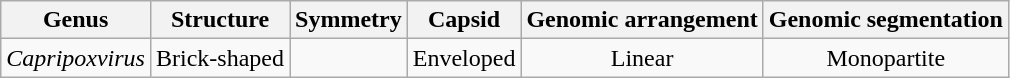<table class="wikitable sortable" style="text-align:center">
<tr>
<th>Genus</th>
<th>Structure</th>
<th>Symmetry</th>
<th>Capsid</th>
<th>Genomic arrangement</th>
<th>Genomic segmentation</th>
</tr>
<tr>
<td><em>Capripoxvirus</em></td>
<td>Brick-shaped</td>
<td></td>
<td>Enveloped</td>
<td>Linear</td>
<td>Monopartite</td>
</tr>
</table>
